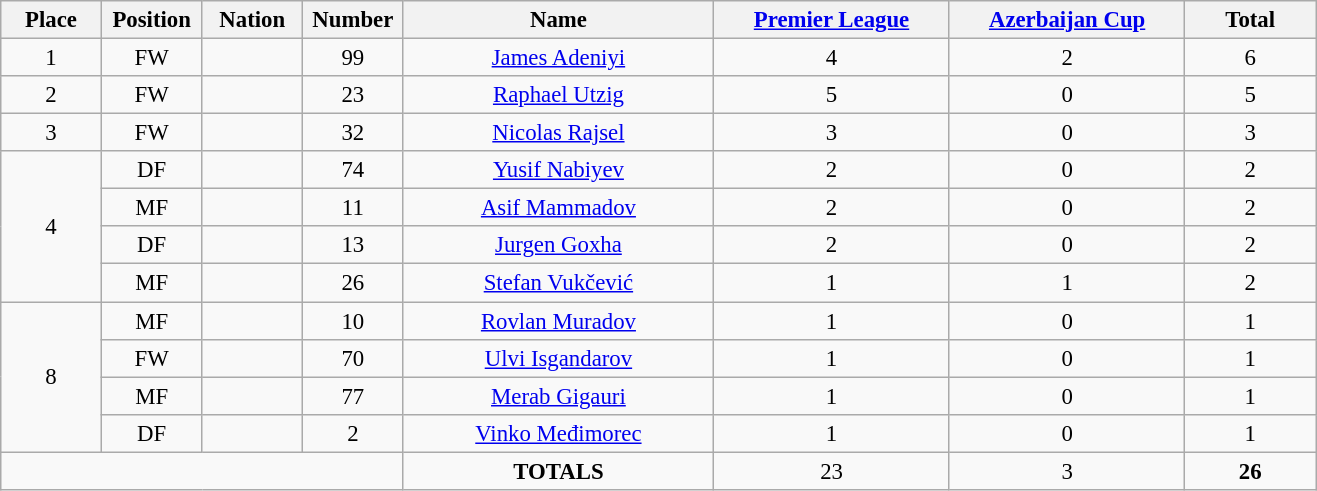<table class="wikitable" style="font-size: 95%; text-align: center;">
<tr>
<th width=60>Place</th>
<th width=60>Position</th>
<th width=60>Nation</th>
<th width=60>Number</th>
<th width=200>Name</th>
<th width=150><a href='#'>Premier League</a></th>
<th width=150><a href='#'>Azerbaijan Cup</a></th>
<th width=80>Total</th>
</tr>
<tr>
<td>1</td>
<td>FW</td>
<td></td>
<td>99</td>
<td><a href='#'>James Adeniyi</a></td>
<td>4</td>
<td>2</td>
<td>6</td>
</tr>
<tr>
<td>2</td>
<td>FW</td>
<td></td>
<td>23</td>
<td><a href='#'>Raphael Utzig</a></td>
<td>5</td>
<td>0</td>
<td>5</td>
</tr>
<tr>
<td>3</td>
<td>FW</td>
<td></td>
<td>32</td>
<td><a href='#'>Nicolas Rajsel</a></td>
<td>3</td>
<td>0</td>
<td>3</td>
</tr>
<tr>
<td rowspan="4">4</td>
<td>DF</td>
<td></td>
<td>74</td>
<td><a href='#'>Yusif Nabiyev</a></td>
<td>2</td>
<td>0</td>
<td>2</td>
</tr>
<tr>
<td>MF</td>
<td></td>
<td>11</td>
<td><a href='#'>Asif Mammadov</a></td>
<td>2</td>
<td>0</td>
<td>2</td>
</tr>
<tr>
<td>DF</td>
<td></td>
<td>13</td>
<td><a href='#'>Jurgen Goxha</a></td>
<td>2</td>
<td>0</td>
<td>2</td>
</tr>
<tr>
<td>MF</td>
<td></td>
<td>26</td>
<td><a href='#'>Stefan Vukčević</a></td>
<td>1</td>
<td>1</td>
<td>2</td>
</tr>
<tr>
<td rowspan="4">8</td>
<td>MF</td>
<td></td>
<td>10</td>
<td><a href='#'>Rovlan Muradov</a></td>
<td>1</td>
<td>0</td>
<td>1</td>
</tr>
<tr>
<td>FW</td>
<td></td>
<td>70</td>
<td><a href='#'>Ulvi Isgandarov</a></td>
<td>1</td>
<td>0</td>
<td>1</td>
</tr>
<tr>
<td>MF</td>
<td></td>
<td>77</td>
<td><a href='#'>Merab Gigauri</a></td>
<td>1</td>
<td>0</td>
<td>1</td>
</tr>
<tr>
<td>DF</td>
<td></td>
<td>2</td>
<td><a href='#'>Vinko Međimorec</a></td>
<td>1</td>
<td>0</td>
<td>1</td>
</tr>
<tr>
<td colspan="4"></td>
<td><strong>TOTALS</strong></td>
<td>23</td>
<td>3</td>
<td><strong>26</strong></td>
</tr>
</table>
